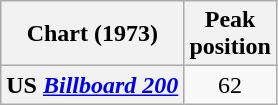<table class="wikitable sortable plainrowheaders">
<tr>
<th>Chart (1973)</th>
<th>Peak<br>position</th>
</tr>
<tr>
<th scope="row">US <em><a href='#'>Billboard 200</a></em></th>
<td style="text-align:center;">62</td>
</tr>
</table>
